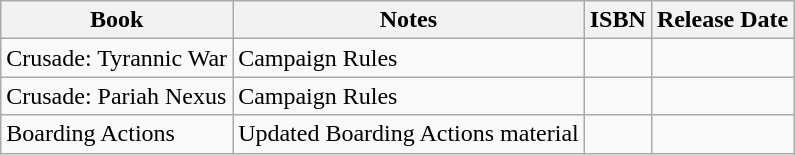<table class="wikitable">
<tr>
<th>Book</th>
<th>Notes</th>
<th>ISBN</th>
<th>Release Date</th>
</tr>
<tr>
<td>Crusade: Tyrannic War</td>
<td>Campaign Rules</td>
<td></td>
<td></td>
</tr>
<tr>
<td>Crusade: Pariah Nexus</td>
<td>Campaign Rules</td>
<td></td>
<td></td>
</tr>
<tr>
<td>Boarding Actions</td>
<td>Updated Boarding Actions material</td>
<td></td>
<td></td>
</tr>
</table>
